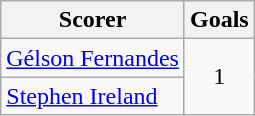<table class="wikitable">
<tr>
<th>Scorer</th>
<th>Goals</th>
</tr>
<tr>
<td> <a href='#'>Gélson Fernandes</a></td>
<td rowspan="2" style="text-align:center;">1</td>
</tr>
<tr>
<td> <a href='#'>Stephen Ireland</a></td>
</tr>
</table>
